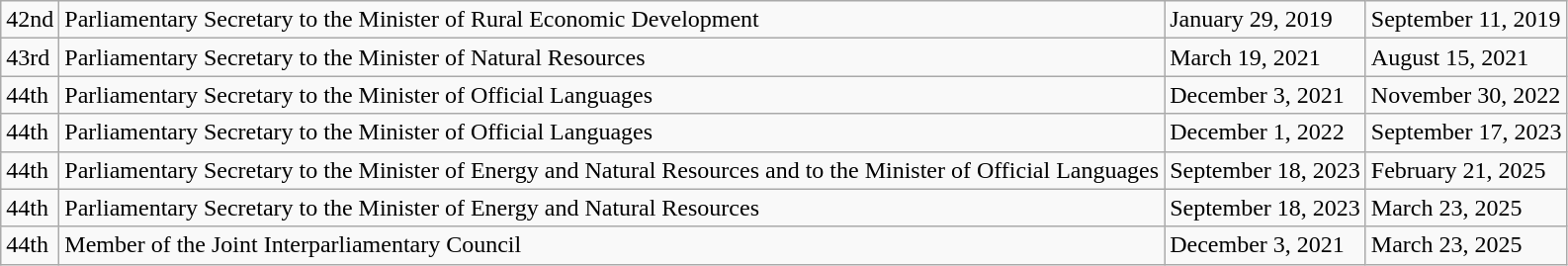<table class="wikitable">
<tr>
<td>42nd</td>
<td>Parliamentary Secretary to the Minister of Rural Economic Development</td>
<td>January 29, 2019</td>
<td>September 11, 2019</td>
</tr>
<tr>
<td>43rd</td>
<td>Parliamentary Secretary to the Minister of Natural Resources</td>
<td>March 19, 2021</td>
<td>August 15, 2021</td>
</tr>
<tr>
<td>44th</td>
<td>Parliamentary Secretary to the Minister of Official Languages</td>
<td>December 3, 2021</td>
<td>November 30, 2022</td>
</tr>
<tr>
<td>44th</td>
<td>Parliamentary Secretary to the Minister of Official Languages</td>
<td>December 1, 2022</td>
<td>September 17, 2023</td>
</tr>
<tr>
<td>44th</td>
<td>Parliamentary Secretary to the Minister of Energy and Natural Resources and to the Minister of Official Languages</td>
<td>September 18, 2023</td>
<td>February 21, 2025</td>
</tr>
<tr>
<td>44th</td>
<td>Parliamentary Secretary to the Minister of Energy and Natural Resources</td>
<td>September 18, 2023</td>
<td>March 23, 2025</td>
</tr>
<tr>
<td>44th</td>
<td>Member of the Joint Interparliamentary Council</td>
<td>December 3, 2021</td>
<td>March 23, 2025</td>
</tr>
</table>
